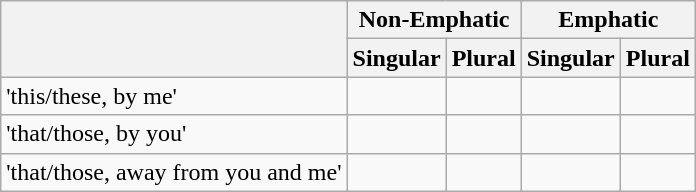<table class="wikitable">
<tr>
<th rowspan="2"></th>
<th colspan="2">Non-Emphatic</th>
<th colspan="2">Emphatic</th>
</tr>
<tr>
<th>Singular</th>
<th>Plural</th>
<th>Singular</th>
<th>Plural</th>
</tr>
<tr>
<td>'this/these, by me'</td>
<td></td>
<td></td>
<td></td>
<td></td>
</tr>
<tr>
<td>'that/those, by you'</td>
<td></td>
<td></td>
<td></td>
<td></td>
</tr>
<tr>
<td>'that/those, away from you and me'</td>
<td></td>
<td></td>
<td></td>
<td></td>
</tr>
</table>
